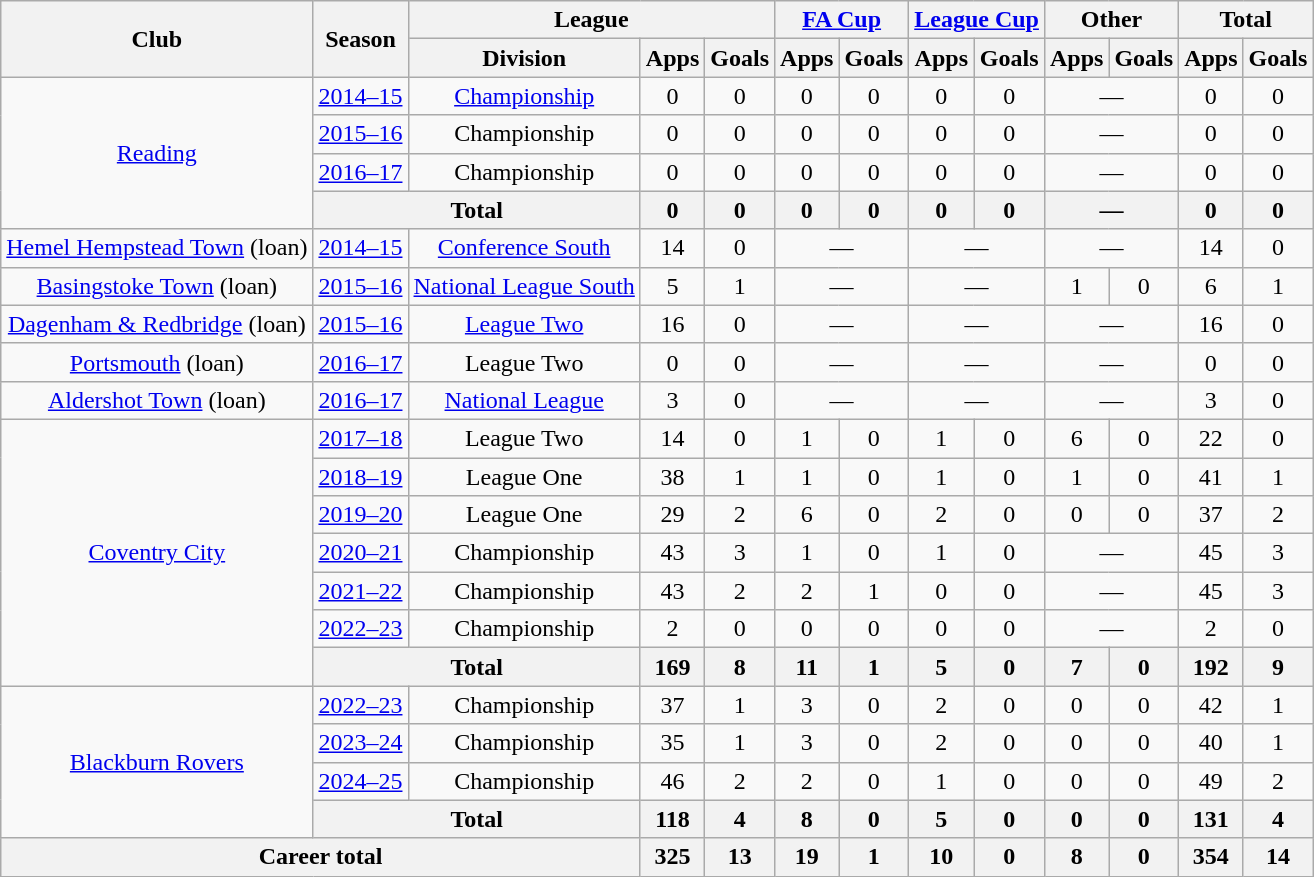<table class="wikitable" style="text-align: center">
<tr>
<th rowspan=2>Club</th>
<th rowspan=2>Season</th>
<th colspan=3>League</th>
<th colspan=2><a href='#'>FA Cup</a></th>
<th colspan=2><a href='#'>League Cup</a></th>
<th colspan=2>Other</th>
<th colspan=2>Total</th>
</tr>
<tr>
<th>Division</th>
<th>Apps</th>
<th>Goals</th>
<th>Apps</th>
<th>Goals</th>
<th>Apps</th>
<th>Goals</th>
<th>Apps</th>
<th>Goals</th>
<th>Apps</th>
<th>Goals</th>
</tr>
<tr>
<td rowspan=4><a href='#'>Reading</a></td>
<td><a href='#'>2014–15</a></td>
<td><a href='#'>Championship</a></td>
<td>0</td>
<td>0</td>
<td>0</td>
<td>0</td>
<td>0</td>
<td>0</td>
<td colspan=2>—</td>
<td>0</td>
<td>0</td>
</tr>
<tr>
<td><a href='#'>2015–16</a></td>
<td>Championship</td>
<td>0</td>
<td>0</td>
<td>0</td>
<td>0</td>
<td>0</td>
<td>0</td>
<td colspan=2>—</td>
<td>0</td>
<td>0</td>
</tr>
<tr>
<td><a href='#'>2016–17</a></td>
<td>Championship</td>
<td>0</td>
<td>0</td>
<td>0</td>
<td>0</td>
<td>0</td>
<td>0</td>
<td colspan=2>—</td>
<td>0</td>
<td>0</td>
</tr>
<tr>
<th colspan=2>Total</th>
<th>0</th>
<th>0</th>
<th>0</th>
<th>0</th>
<th>0</th>
<th>0</th>
<th colspan=2>—</th>
<th>0</th>
<th>0</th>
</tr>
<tr>
<td><a href='#'>Hemel Hempstead Town</a> (loan)</td>
<td><a href='#'>2014–15</a></td>
<td><a href='#'>Conference South</a></td>
<td>14</td>
<td>0</td>
<td colspan=2>—</td>
<td colspan=2>—</td>
<td colspan=2>—</td>
<td>14</td>
<td>0</td>
</tr>
<tr>
<td><a href='#'>Basingstoke Town</a> (loan)</td>
<td><a href='#'>2015–16</a></td>
<td><a href='#'>National League South</a></td>
<td>5</td>
<td>1</td>
<td colspan=2>—</td>
<td colspan=2>—</td>
<td>1</td>
<td>0</td>
<td>6</td>
<td>1</td>
</tr>
<tr>
<td><a href='#'>Dagenham & Redbridge</a> (loan)</td>
<td><a href='#'>2015–16</a></td>
<td><a href='#'>League Two</a></td>
<td>16</td>
<td>0</td>
<td colspan=2>—</td>
<td colspan=2>—</td>
<td colspan=2>—</td>
<td>16</td>
<td>0</td>
</tr>
<tr>
<td><a href='#'>Portsmouth</a> (loan)</td>
<td><a href='#'>2016–17</a></td>
<td>League Two</td>
<td>0</td>
<td>0</td>
<td colspan=2>—</td>
<td colspan=2>—</td>
<td colspan=2>—</td>
<td>0</td>
<td>0</td>
</tr>
<tr>
<td><a href='#'>Aldershot Town</a> (loan)</td>
<td><a href='#'>2016–17</a></td>
<td><a href='#'>National League</a></td>
<td>3</td>
<td>0</td>
<td colspan=2>—</td>
<td colspan=2>—</td>
<td colspan=2>—</td>
<td>3</td>
<td>0</td>
</tr>
<tr>
<td rowspan="7"><a href='#'>Coventry City</a></td>
<td><a href='#'>2017–18</a></td>
<td>League Two</td>
<td>14</td>
<td>0</td>
<td>1</td>
<td>0</td>
<td>1</td>
<td>0</td>
<td>6</td>
<td>0</td>
<td>22</td>
<td>0</td>
</tr>
<tr>
<td><a href='#'>2018–19</a></td>
<td>League One</td>
<td>38</td>
<td>1</td>
<td>1</td>
<td>0</td>
<td>1</td>
<td>0</td>
<td>1</td>
<td>0</td>
<td>41</td>
<td>1</td>
</tr>
<tr>
<td><a href='#'>2019–20</a></td>
<td>League One</td>
<td>29</td>
<td>2</td>
<td>6</td>
<td>0</td>
<td>2</td>
<td>0</td>
<td>0</td>
<td>0</td>
<td>37</td>
<td>2</td>
</tr>
<tr>
<td><a href='#'>2020–21</a></td>
<td>Championship</td>
<td>43</td>
<td>3</td>
<td>1</td>
<td>0</td>
<td>1</td>
<td>0</td>
<td colspan="2">—</td>
<td>45</td>
<td>3</td>
</tr>
<tr>
<td><a href='#'>2021–22</a></td>
<td>Championship</td>
<td>43</td>
<td>2</td>
<td>2</td>
<td>1</td>
<td>0</td>
<td>0</td>
<td colspan="2">—</td>
<td>45</td>
<td>3</td>
</tr>
<tr>
<td><a href='#'>2022–23</a></td>
<td>Championship</td>
<td>2</td>
<td>0</td>
<td>0</td>
<td>0</td>
<td>0</td>
<td>0</td>
<td colspan="2">—</td>
<td>2</td>
<td>0</td>
</tr>
<tr>
<th colspan="2">Total</th>
<th>169</th>
<th>8</th>
<th>11</th>
<th>1</th>
<th>5</th>
<th>0</th>
<th>7</th>
<th>0</th>
<th>192</th>
<th>9</th>
</tr>
<tr>
<td rowspan="4"><a href='#'>Blackburn Rovers</a></td>
<td><a href='#'>2022–23</a></td>
<td>Championship</td>
<td>37</td>
<td>1</td>
<td>3</td>
<td>0</td>
<td>2</td>
<td>0</td>
<td>0</td>
<td>0</td>
<td>42</td>
<td>1</td>
</tr>
<tr>
<td><a href='#'>2023–24</a></td>
<td>Championship</td>
<td>35</td>
<td>1</td>
<td>3</td>
<td>0</td>
<td>2</td>
<td>0</td>
<td>0</td>
<td>0</td>
<td>40</td>
<td>1</td>
</tr>
<tr>
<td><a href='#'>2024–25</a></td>
<td>Championship</td>
<td>46</td>
<td>2</td>
<td>2</td>
<td>0</td>
<td>1</td>
<td>0</td>
<td>0</td>
<td>0</td>
<td>49</td>
<td>2</td>
</tr>
<tr>
<th colspan="2">Total</th>
<th>118</th>
<th>4</th>
<th>8</th>
<th>0</th>
<th>5</th>
<th>0</th>
<th>0</th>
<th>0</th>
<th>131</th>
<th>4</th>
</tr>
<tr>
<th colspan="3">Career total</th>
<th>325</th>
<th>13</th>
<th>19</th>
<th>1</th>
<th>10</th>
<th>0</th>
<th>8</th>
<th>0</th>
<th>354</th>
<th>14</th>
</tr>
</table>
